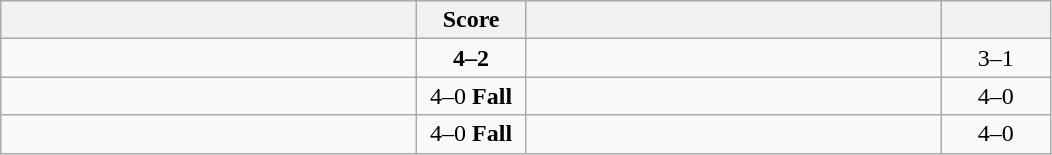<table class="wikitable" style="text-align: center; ">
<tr>
<th align="right" width="270"></th>
<th width="65">Score</th>
<th align="left" width="270"></th>
<th width="65"></th>
</tr>
<tr>
<td align="left"><strong></strong></td>
<td><strong>4–2</strong></td>
<td align="left"></td>
<td>3–1 <strong></strong></td>
</tr>
<tr>
<td align="left"><strong></strong></td>
<td>4–0 <strong>Fall</strong></td>
<td align="left"></td>
<td>4–0 <strong></strong></td>
</tr>
<tr>
<td align="left"><strong></strong></td>
<td>4–0 <strong>Fall</strong></td>
<td align="left"></td>
<td>4–0 <strong></strong></td>
</tr>
</table>
